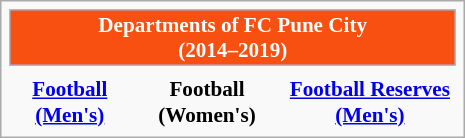<table class="infobox" style="font-size:88%; width:22em; text-align:center">
<tr>
<th colspan=3 style="font-size:100%; background-color:#F75010; color:#FFFFFF; border:1px solid #96C0E6;" align=center>Departments of FC Pune City<br>(2014–2019)</th>
</tr>
<tr>
<th></th>
<th></th>
<th></th>
</tr>
<tr>
<th><a href='#'>Football (Men's)</a></th>
<th>Football (Women's)</th>
<th><a href='#'>Football Reserves (Men's)</a></th>
</tr>
</table>
